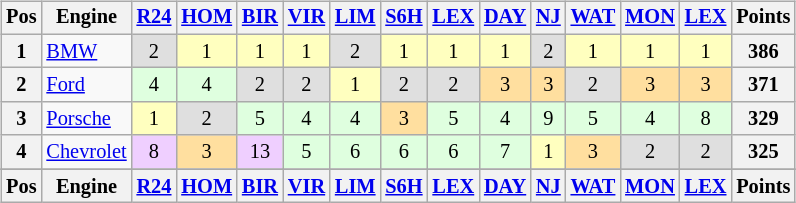<table>
<tr>
<td><br><table class="wikitable" style="font-size:85%; text-align:center">
<tr style="background:#f9f9f9" valign="top">
<th valign="middle">Pos</th>
<th valign="middle">Engine</th>
<th><a href='#'>R24</a><br></th>
<th><a href='#'>HOM</a><br></th>
<th><a href='#'>BIR</a><br></th>
<th><a href='#'>VIR</a><br></th>
<th><a href='#'>LIM</a><br></th>
<th><a href='#'>S6H</a><br></th>
<th><a href='#'>LEX</a><br></th>
<th><a href='#'>DAY</a><br></th>
<th><a href='#'>NJ</a><br></th>
<th><a href='#'>WAT</a><br></th>
<th><a href='#'>MON</a><br></th>
<th><a href='#'>LEX</a><br></th>
<th valign="middle">Points</th>
</tr>
<tr>
<th>1</th>
<td align="left"> <a href='#'>BMW</a></td>
<td style="background:#dfdfdf;">2</td>
<td style="background:#ffffbf;">1</td>
<td style="background:#ffffbf;">1</td>
<td style="background:#ffffbf;">1</td>
<td style="background:#dfdfdf;">2</td>
<td style="background:#ffffbf;">1</td>
<td style="background:#ffffbf;">1</td>
<td style="background:#ffffbf;">1</td>
<td style="background:#dfdfdf;">2</td>
<td style="background:#ffffbf;">1</td>
<td style="background:#ffffbf;">1</td>
<td style="background:#ffffbf;">1</td>
<th>386</th>
</tr>
<tr>
<th>2</th>
<td align="left"> <a href='#'>Ford</a></td>
<td style="background:#dfffdf;">4</td>
<td style="background:#dfffdf;">4</td>
<td style="background:#dfdfdf;">2</td>
<td style="background:#dfdfdf;">2</td>
<td style="background:#ffffbf;">1</td>
<td style="background:#dfdfdf;">2</td>
<td style="background:#dfdfdf;">2</td>
<td style="background:#ffdf9f;">3</td>
<td style="background:#ffdf9f;">3</td>
<td style="background:#dfdfdf;">2</td>
<td style="background:#ffdf9f;">3</td>
<td style="background:#ffdf9f;">3</td>
<th>371</th>
</tr>
<tr>
<th>3</th>
<td align="left"> <a href='#'>Porsche</a></td>
<td style="background:#ffffbf;">1</td>
<td style="background:#dfdfdf;">2</td>
<td style="background:#dfffdf;">5</td>
<td style="background:#dfffdf;">4</td>
<td style="background:#dfffdf;">4</td>
<td style="background:#ffdf9f;">3</td>
<td style="background:#dfffdf;">5</td>
<td style="background:#dfffdf;">4</td>
<td style="background:#dfffdf;">9</td>
<td style="background:#dfffdf;">5</td>
<td style="background:#dfffdf;">4</td>
<td style="background:#dfffdf;">8</td>
<th>329</th>
</tr>
<tr>
<th>4</th>
<td align="left"> <a href='#'>Chevrolet</a></td>
<td style="background:#efcfff;">8</td>
<td style="background:#ffdf9f;">3</td>
<td style="background:#efcfff;">13</td>
<td style="background:#dfffdf;">5</td>
<td style="background:#dfffdf;">6</td>
<td style="background:#dfffdf;">6</td>
<td style="background:#dfffdf;">6</td>
<td style="background:#dfffdf;">7</td>
<td style="background:#ffffbf;">1</td>
<td style="background:#ffdf9f;">3</td>
<td style="background:#dfdfdf;">2</td>
<td style="background:#dfdfdf;">2</td>
<th>325</th>
</tr>
<tr>
</tr>
<tr style="background:#f9f9f9" valign="top">
<th valign="middle">Pos</th>
<th valign="middle">Engine</th>
<th><a href='#'>R24</a><br></th>
<th><a href='#'>HOM</a><br></th>
<th><a href='#'>BIR</a><br></th>
<th><a href='#'>VIR</a><br></th>
<th><a href='#'>LIM</a><br></th>
<th><a href='#'>S6H</a><br></th>
<th><a href='#'>LEX</a><br></th>
<th><a href='#'>DAY</a><br></th>
<th><a href='#'>NJ</a><br></th>
<th><a href='#'>WAT</a><br></th>
<th><a href='#'>MON</a><br></th>
<th><a href='#'>LEX</a><br></th>
<th valign="middle">Points</th>
</tr>
</table>
</td>
<td valign="top"></td>
</tr>
</table>
